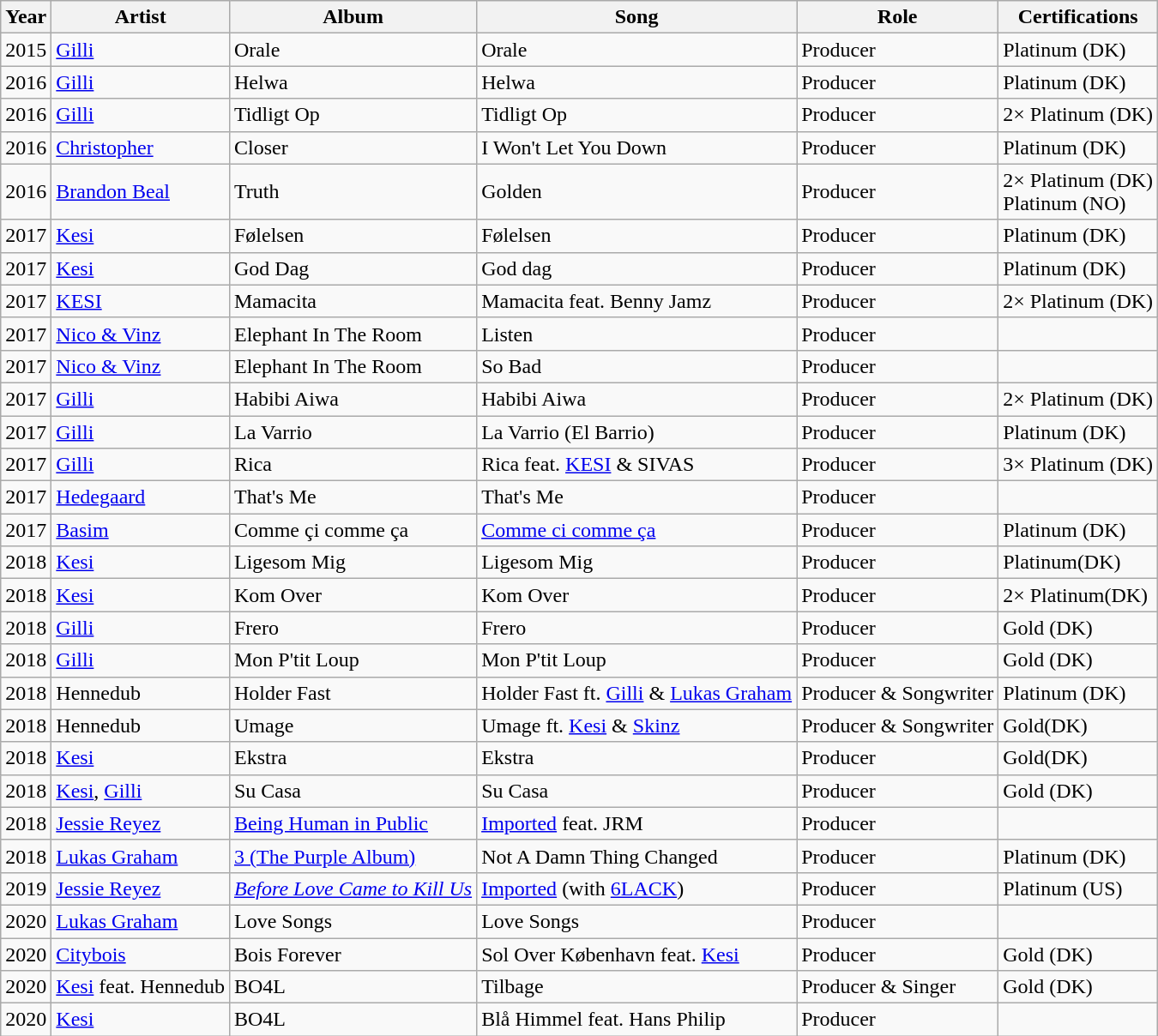<table class="wikitable">
<tr>
<th>Year</th>
<th>Artist</th>
<th>Album</th>
<th>Song</th>
<th>Role</th>
<th>Certifications</th>
</tr>
<tr>
<td>2015</td>
<td><a href='#'>Gilli</a></td>
<td>Orale</td>
<td>Orale</td>
<td>Producer</td>
<td>Platinum (DK)</td>
</tr>
<tr>
<td>2016</td>
<td><a href='#'>Gilli</a></td>
<td>Helwa</td>
<td>Helwa</td>
<td>Producer</td>
<td>Platinum (DK)</td>
</tr>
<tr>
<td>2016</td>
<td><a href='#'>Gilli</a></td>
<td>Tidligt Op</td>
<td>Tidligt Op</td>
<td>Producer</td>
<td>2× Platinum (DK)</td>
</tr>
<tr>
<td>2016</td>
<td><a href='#'>Christopher</a></td>
<td>Closer</td>
<td>I Won't Let You Down</td>
<td>Producer</td>
<td>Platinum (DK)</td>
</tr>
<tr>
<td>2016</td>
<td><a href='#'>Brandon Beal</a></td>
<td>Truth</td>
<td>Golden</td>
<td>Producer</td>
<td>2× Platinum (DK)<br> Platinum (NO)</td>
</tr>
<tr>
<td>2017</td>
<td><a href='#'>Kesi</a></td>
<td>Følelsen</td>
<td>Følelsen</td>
<td>Producer</td>
<td>Platinum (DK)</td>
</tr>
<tr>
<td>2017</td>
<td><a href='#'>Kesi</a></td>
<td>God Dag</td>
<td>God dag</td>
<td>Producer</td>
<td>Platinum (DK)</td>
</tr>
<tr>
<td>2017</td>
<td><a href='#'>KESI</a></td>
<td>Mamacita</td>
<td>Mamacita feat. Benny Jamz</td>
<td>Producer</td>
<td>2× Platinum (DK)</td>
</tr>
<tr>
<td>2017</td>
<td><a href='#'>Nico & Vinz</a></td>
<td>Elephant In The Room</td>
<td>Listen</td>
<td>Producer</td>
<td></td>
</tr>
<tr>
<td>2017</td>
<td><a href='#'>Nico & Vinz</a></td>
<td>Elephant In The Room</td>
<td>So Bad</td>
<td>Producer</td>
<td></td>
</tr>
<tr>
<td>2017</td>
<td><a href='#'>Gilli</a></td>
<td>Habibi Aiwa</td>
<td>Habibi Aiwa</td>
<td>Producer</td>
<td>2× Platinum (DK)</td>
</tr>
<tr>
<td>2017</td>
<td><a href='#'>Gilli</a></td>
<td>La Varrio</td>
<td>La Varrio (El Barrio)</td>
<td>Producer</td>
<td>Platinum (DK)</td>
</tr>
<tr>
<td>2017</td>
<td><a href='#'>Gilli</a></td>
<td>Rica</td>
<td>Rica feat. <a href='#'>KESI</a> & SIVAS</td>
<td>Producer</td>
<td>3× Platinum (DK)</td>
</tr>
<tr>
<td>2017</td>
<td><a href='#'>Hedegaard</a></td>
<td>That's Me</td>
<td>That's Me</td>
<td>Producer</td>
<td></td>
</tr>
<tr>
<td>2017</td>
<td><a href='#'>Basim</a></td>
<td>Comme çi comme ça</td>
<td><a href='#'>Comme ci comme ça</a></td>
<td>Producer</td>
<td>Platinum (DK)</td>
</tr>
<tr>
<td>2018</td>
<td><a href='#'>Kesi</a></td>
<td>Ligesom Mig</td>
<td>Ligesom Mig</td>
<td>Producer</td>
<td>Platinum(DK)</td>
</tr>
<tr>
<td>2018</td>
<td><a href='#'>Kesi</a></td>
<td>Kom Over</td>
<td>Kom Over</td>
<td>Producer</td>
<td>2× Platinum(DK)</td>
</tr>
<tr>
<td>2018</td>
<td><a href='#'>Gilli</a></td>
<td>Frero</td>
<td>Frero</td>
<td>Producer</td>
<td>Gold (DK)</td>
</tr>
<tr>
<td>2018</td>
<td><a href='#'>Gilli</a></td>
<td>Mon P'tit Loup</td>
<td>Mon P'tit Loup</td>
<td>Producer</td>
<td>Gold (DK)</td>
</tr>
<tr>
<td>2018</td>
<td>Hennedub</td>
<td>Holder Fast</td>
<td>Holder Fast ft. <a href='#'>Gilli</a> & <a href='#'>Lukas Graham</a></td>
<td>Producer & Songwriter</td>
<td>Platinum (DK)</td>
</tr>
<tr>
<td>2018</td>
<td>Hennedub</td>
<td>Umage</td>
<td>Umage ft. <a href='#'>Kesi</a> & <a href='#'>Skinz</a></td>
<td>Producer & Songwriter</td>
<td>Gold(DK)</td>
</tr>
<tr>
<td>2018</td>
<td><a href='#'>Kesi</a></td>
<td>Ekstra</td>
<td>Ekstra</td>
<td>Producer</td>
<td>Gold(DK)</td>
</tr>
<tr>
<td>2018</td>
<td><a href='#'>Kesi</a>, <a href='#'>Gilli</a></td>
<td>Su Casa</td>
<td>Su Casa</td>
<td>Producer</td>
<td>Gold (DK)</td>
</tr>
<tr>
<td>2018</td>
<td><a href='#'>Jessie Reyez</a></td>
<td><a href='#'>Being Human in Public</a></td>
<td><a href='#'>Imported</a> feat. JRM</td>
<td>Producer</td>
<td></td>
</tr>
<tr>
<td>2018</td>
<td><a href='#'>Lukas Graham</a></td>
<td><a href='#'>3 (The Purple Album)</a></td>
<td>Not A Damn Thing Changed</td>
<td>Producer</td>
<td>Platinum (DK)</td>
</tr>
<tr>
<td>2019</td>
<td><a href='#'>Jessie Reyez</a></td>
<td><em><a href='#'>Before Love Came to Kill Us</a></em></td>
<td><a href='#'>Imported</a> (with <a href='#'>6LACK</a>)</td>
<td>Producer</td>
<td>Platinum (US)</td>
</tr>
<tr>
<td>2020</td>
<td><a href='#'>Lukas Graham</a></td>
<td>Love Songs</td>
<td>Love Songs</td>
<td>Producer</td>
<td></td>
</tr>
<tr>
<td>2020</td>
<td><a href='#'>Citybois</a></td>
<td>Bois Forever</td>
<td>Sol Over København feat. <a href='#'>Kesi</a></td>
<td>Producer</td>
<td>Gold (DK)</td>
</tr>
<tr>
<td>2020</td>
<td><a href='#'>Kesi</a> feat. Hennedub</td>
<td>BO4L</td>
<td>Tilbage</td>
<td>Producer & Singer</td>
<td>Gold (DK) </td>
</tr>
<tr>
<td>2020</td>
<td><a href='#'>Kesi</a></td>
<td>BO4L</td>
<td>Blå Himmel feat. Hans Philip</td>
<td>Producer</td>
<td></td>
</tr>
</table>
